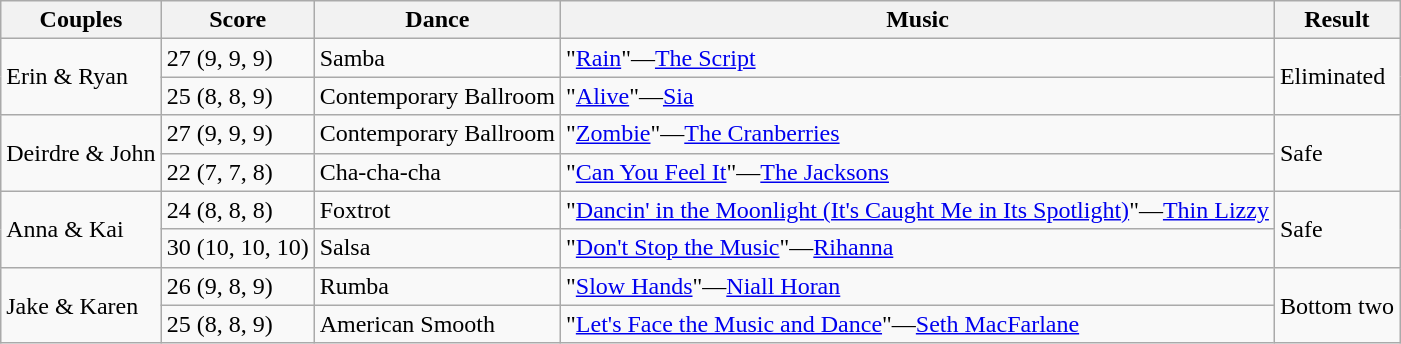<table class="wikitable">
<tr>
<th>Couples</th>
<th>Score</th>
<th>Dance</th>
<th>Music</th>
<th>Result</th>
</tr>
<tr>
<td rowspan=2>Erin & Ryan</td>
<td>27 (9, 9, 9)</td>
<td>Samba</td>
<td>"<a href='#'>Rain</a>"—<a href='#'>The Script</a></td>
<td rowspan=2>Eliminated</td>
</tr>
<tr>
<td>25 (8, 8, 9)</td>
<td>Contemporary Ballroom</td>
<td>"<a href='#'>Alive</a>"—<a href='#'>Sia</a></td>
</tr>
<tr>
<td rowspan=2>Deirdre & John</td>
<td>27 (9, 9, 9)</td>
<td>Contemporary Ballroom</td>
<td>"<a href='#'>Zombie</a>"—<a href='#'>The Cranberries</a></td>
<td rowspan=2>Safe</td>
</tr>
<tr>
<td>22 (7, 7, 8)</td>
<td>Cha-cha-cha</td>
<td>"<a href='#'>Can You Feel It</a>"—<a href='#'>The Jacksons</a></td>
</tr>
<tr>
<td rowspan=2>Anna & Kai</td>
<td>24 (8, 8, 8)</td>
<td>Foxtrot</td>
<td>"<a href='#'>Dancin' in the Moonlight (It's Caught Me in Its Spotlight)</a>"—<a href='#'>Thin Lizzy</a></td>
<td rowspan=2>Safe</td>
</tr>
<tr>
<td>30 (10, 10, 10)</td>
<td>Salsa</td>
<td>"<a href='#'>Don't Stop the Music</a>"—<a href='#'>Rihanna</a></td>
</tr>
<tr>
<td rowspan=2>Jake & Karen</td>
<td>26 (9, 8, 9)</td>
<td>Rumba</td>
<td>"<a href='#'>Slow Hands</a>"—<a href='#'>Niall Horan</a></td>
<td rowspan=2>Bottom two</td>
</tr>
<tr>
<td>25 (8, 8, 9)</td>
<td>American Smooth</td>
<td>"<a href='#'>Let's Face the Music and Dance</a>"—<a href='#'>Seth MacFarlane</a></td>
</tr>
</table>
